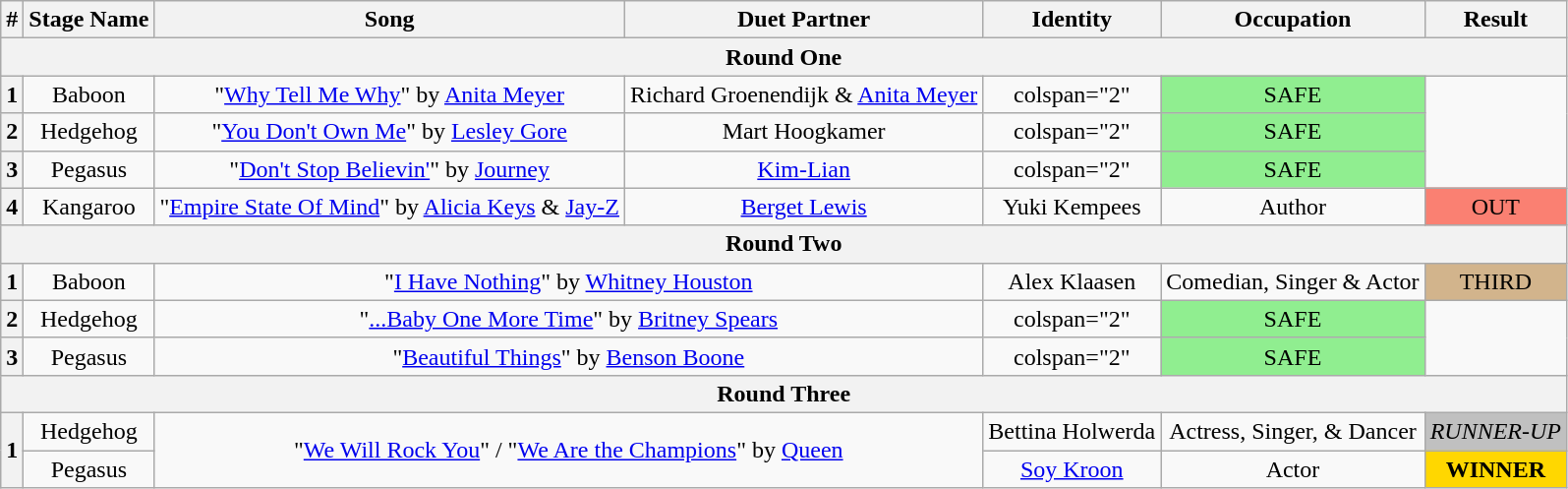<table class="wikitable plainrowheaders" style="text-align: center;">
<tr>
<th><strong>#</strong></th>
<th><strong>Stage Name</strong></th>
<th><strong>Song</strong></th>
<th><strong>Duet Partner</strong></th>
<th>Identity</th>
<th><strong>Occupation</strong></th>
<th>Result</th>
</tr>
<tr>
<th colspan="7">Round One</th>
</tr>
<tr>
<th>1</th>
<td>Baboon</td>
<td>"<a href='#'>Why Tell Me Why</a>" by <a href='#'>Anita Meyer</a></td>
<td>Richard Groenendijk & <a href='#'>Anita Meyer</a></td>
<td>colspan="2" </td>
<td bgcolor="lightgreen">SAFE</td>
</tr>
<tr>
<th>2</th>
<td>Hedgehog</td>
<td>"<a href='#'>You Don't Own Me</a>" by <a href='#'>Lesley Gore</a></td>
<td>Mart Hoogkamer</td>
<td>colspan="2" </td>
<td bgcolor="lightgreen">SAFE</td>
</tr>
<tr>
<th>3</th>
<td>Pegasus</td>
<td>"<a href='#'>Don't Stop Believin'</a>" by <a href='#'>Journey</a></td>
<td><a href='#'>Kim-Lian</a></td>
<td>colspan="2" </td>
<td bgcolor="lightgreen">SAFE</td>
</tr>
<tr>
<th>4</th>
<td>Kangaroo</td>
<td>"<a href='#'>Empire State Of Mind</a>" by <a href='#'>Alicia Keys</a> & <a href='#'>Jay-Z</a></td>
<td><a href='#'>Berget Lewis</a></td>
<td>Yuki Kempees</td>
<td>Author</td>
<td bgcolor="salmon">OUT</td>
</tr>
<tr>
<th colspan="7">Round Two</th>
</tr>
<tr>
<th>1</th>
<td>Baboon</td>
<td colspan="2">"<a href='#'>I Have Nothing</a>" by <a href='#'>Whitney Houston</a></td>
<td>Alex Klaasen</td>
<td>Comedian, Singer & Actor</td>
<td bgcolor="tan">THIRD</td>
</tr>
<tr>
<th>2</th>
<td>Hedgehog</td>
<td colspan="2">"<a href='#'>...Baby One More Time</a>" by <a href='#'>Britney Spears</a></td>
<td>colspan="2" </td>
<td bgcolor="lightgreen">SAFE</td>
</tr>
<tr>
<th>3</th>
<td>Pegasus</td>
<td colspan="2">"<a href='#'>Beautiful Things</a>" by <a href='#'>Benson Boone</a></td>
<td>colspan="2" </td>
<td bgcolor="lightgreen">SAFE</td>
</tr>
<tr>
<th colspan="7">Round Three</th>
</tr>
<tr>
<th rowspan="2">1</th>
<td>Hedgehog</td>
<td rowspan="2" colspan="2">"<a href='#'>We Will Rock You</a>" / "<a href='#'>We Are the Champions</a>" by <a href='#'>Queen</a></td>
<td>Bettina Holwerda</td>
<td>Actress, Singer, & Dancer</td>
<td bgcolor="silver"><em>RUNNER-UP</em></td>
</tr>
<tr>
<td>Pegasus</td>
<td><a href='#'>Soy Kroon</a></td>
<td>Actor</td>
<td bgcolor="gold"><strong>WINNER</strong></td>
</tr>
</table>
